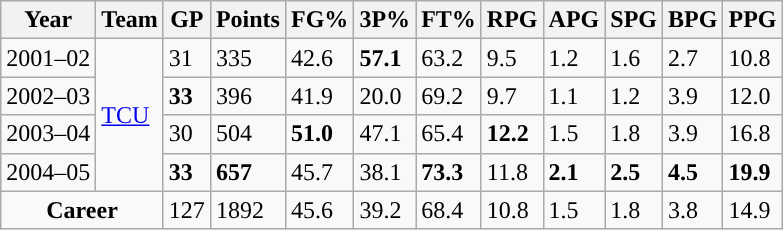<table class="wikitable sortable">
<tr>
<th>Year</th>
<th>Team</th>
<th>GP</th>
<th>Points</th>
<th>FG%</th>
<th>3P%</th>
<th>FT%</th>
<th>RPG</th>
<th>APG</th>
<th>SPG</th>
<th>BPG</th>
<th>PPG</th>
</tr>
<tr>
<td>2001–02</td>
<td rowspan=4><a href='#'>TCU</a></td>
<td>31</td>
<td>335</td>
<td>42.6</td>
<td><strong>57.1</strong></td>
<td>63.2</td>
<td>9.5</td>
<td>1.2</td>
<td>1.6</td>
<td>2.7</td>
<td>10.8</td>
</tr>
<tr>
<td>2002–03</td>
<td><strong>33</strong></td>
<td>396</td>
<td>41.9</td>
<td>20.0</td>
<td>69.2</td>
<td>9.7</td>
<td>1.1</td>
<td>1.2</td>
<td>3.9</td>
<td>12.0</td>
</tr>
<tr>
<td>2003–04</td>
<td>30</td>
<td>504</td>
<td><strong>51.0</strong></td>
<td>47.1</td>
<td>65.4</td>
<td><strong>12.2</strong></td>
<td>1.5</td>
<td>1.8</td>
<td>3.9</td>
<td>16.8</td>
</tr>
<tr>
<td>2004–05</td>
<td><strong>33</strong></td>
<td><strong>657</strong></td>
<td>45.7</td>
<td>38.1</td>
<td><strong>73.3</strong></td>
<td>11.8</td>
<td><strong>2.1</strong></td>
<td><strong>2.5</strong></td>
<td><strong>4.5</strong></td>
<td><strong>19.9</strong></td>
</tr>
<tr class="sortbottom">
<td colspan=2 align=center><strong>Career</strong></td>
<td>127</td>
<td>1892</td>
<td>45.6</td>
<td>39.2</td>
<td>68.4</td>
<td>10.8</td>
<td>1.5</td>
<td>1.8</td>
<td>3.8</td>
<td>14.9</td>
</tr>
</table>
